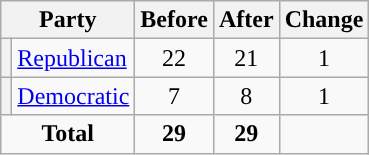<table class="wikitable" style="text-align:center;">
<tr>
<th colspan="2">Party</th>
<th>Before</th>
<th>After</th>
<th>Change</th>
</tr>
<tr>
<th style="background-color:"></th>
<td style="text-align:left;"><a href='#'>Republican</a></td>
<td>22</td>
<td>21</td>
<td> 1</td>
</tr>
<tr>
<th style="background-color:"></th>
<td style="text-align:left;"><a href='#'>Democratic</a></td>
<td>7</td>
<td>8</td>
<td> 1</td>
</tr>
<tr>
<td colspan="2"><strong>Total</strong></td>
<td><strong>29</strong></td>
<td><strong>29</strong></td>
<td></td>
</tr>
</table>
